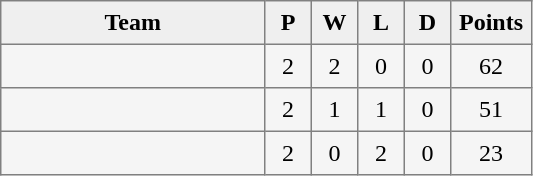<table style=border-collapse:collapse border=1 cellspacing=0 cellpadding=5>
<tr align=center bgcolor=#efefef>
<th width=165>Team</th>
<th width=20>P</th>
<th width=20>W</th>
<th width=20>L</th>
<th width=20>D</th>
<th width=20>Points</th>
</tr>
<tr align=center style="background:#f5f5f5;">
<td style="text-align:left;"></td>
<td>2</td>
<td>2</td>
<td>0</td>
<td>0</td>
<td>62</td>
</tr>
<tr align=center style="background:#f5f5f5;">
<td style="text-align:left;"></td>
<td>2</td>
<td>1</td>
<td>1</td>
<td>0</td>
<td>51</td>
</tr>
<tr align=center style="background:#f5f5f5;">
<td style="text-align:left;"></td>
<td>2</td>
<td>0</td>
<td>2</td>
<td>0</td>
<td>23</td>
</tr>
</table>
